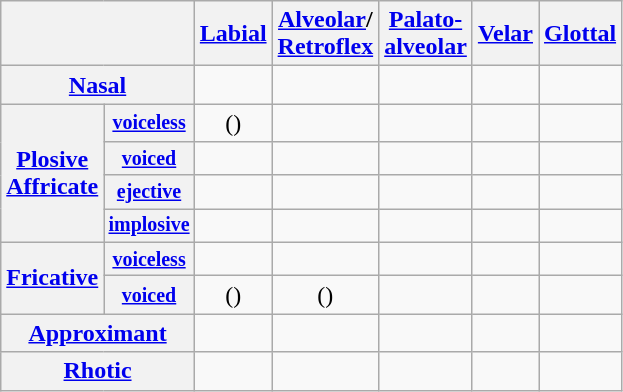<table class="wikitable" style="text-align:center;">
<tr>
<th colspan="2"></th>
<th><a href='#'>Labial</a></th>
<th><a href='#'>Alveolar</a>/<br><a href='#'>Retroflex</a></th>
<th><a href='#'>Palato-<br>alveolar</a></th>
<th><a href='#'>Velar</a></th>
<th><a href='#'>Glottal</a></th>
</tr>
<tr>
<th colspan="2"><a href='#'>Nasal</a></th>
<td></td>
<td></td>
<td> </td>
<td></td>
<td></td>
</tr>
<tr>
<th rowspan="4"><a href='#'>Plosive</a><br><a href='#'>Affricate</a></th>
<th style="font-size:smaller"><a href='#'>voiceless</a></th>
<td>()</td>
<td></td>
<td> </td>
<td></td>
<td> </td>
</tr>
<tr>
<th style="font-size:smaller"><a href='#'>voiced</a></th>
<td></td>
<td></td>
<td> </td>
<td></td>
<td></td>
</tr>
<tr>
<th style="font-size:smaller"><a href='#'>ejective</a></th>
<td> </td>
<td> </td>
<td> </td>
<td> </td>
<td></td>
</tr>
<tr>
<th style="font-size:smaller"><a href='#'>implosive</a></th>
<td></td>
<td> </td>
<td></td>
<td></td>
<td></td>
</tr>
<tr>
<th rowspan="2"><a href='#'>Fricative</a></th>
<th style="font-size:smaller"><a href='#'>voiceless</a></th>
<td></td>
<td></td>
<td> </td>
<td> </td>
<td></td>
</tr>
<tr>
<th style="font-size:smaller"><a href='#'>voiced</a></th>
<td>()</td>
<td>()</td>
<td></td>
<td></td>
<td></td>
</tr>
<tr>
<th colspan="2"><a href='#'>Approximant</a></th>
<td></td>
<td></td>
<td> </td>
<td></td>
<td></td>
</tr>
<tr>
<th colspan="2"><a href='#'>Rhotic</a></th>
<td></td>
<td></td>
<td></td>
<td></td>
<td></td>
</tr>
</table>
